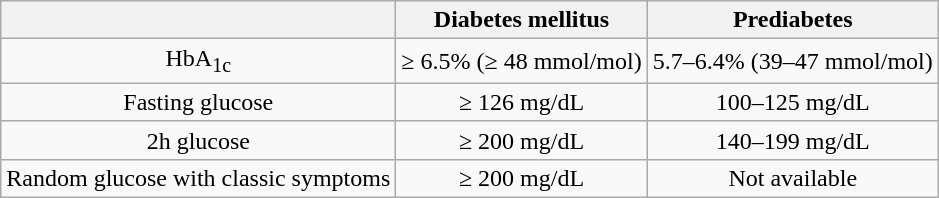<table class="wikitable" style = "float: right; margin-left:15px; text-align:center">
<tr>
<th></th>
<th>Diabetes mellitus</th>
<th>Prediabetes</th>
</tr>
<tr>
<td>HbA<sub>1c</sub></td>
<td>≥ 6.5% (≥ 48 mmol/mol)</td>
<td>5.7–6.4% (39–47 mmol/mol)</td>
</tr>
<tr>
<td>Fasting glucose</td>
<td>≥ 126 mg/dL</td>
<td>100–125 mg/dL</td>
</tr>
<tr>
<td>2h glucose</td>
<td>≥ 200 mg/dL</td>
<td>140–199 mg/dL</td>
</tr>
<tr>
<td>Random glucose with classic symptoms</td>
<td>≥ 200 mg/dL</td>
<td>Not available</td>
</tr>
</table>
